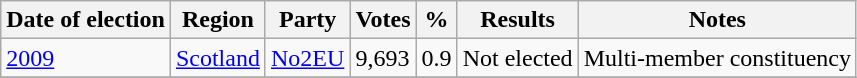<table class="wikitable">
<tr>
<th>Date of election</th>
<th>Region</th>
<th>Party</th>
<th>Votes</th>
<th>%</th>
<th>Results</th>
<th>Notes</th>
</tr>
<tr>
<td><a href='#'>2009</a></td>
<td><a href='#'>Scotland</a></td>
<td><a href='#'>No2EU</a></td>
<td>9,693</td>
<td>0.9</td>
<td>Not elected</td>
<td>Multi-member constituency</td>
</tr>
<tr>
</tr>
</table>
